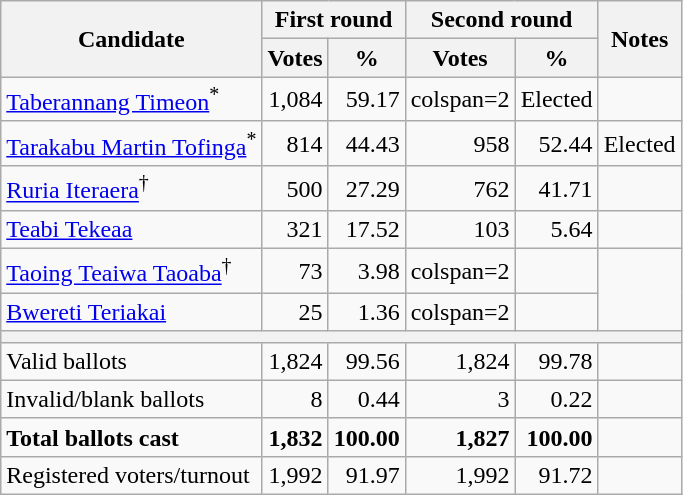<table class=wikitable style=text-align:right>
<tr>
<th rowspan=2>Candidate</th>
<th colspan=2>First round</th>
<th colspan=2>Second round</th>
<th rowspan=2>Notes</th>
</tr>
<tr>
<th>Votes</th>
<th>%</th>
<th>Votes</th>
<th>%</th>
</tr>
<tr>
<td align=left><a href='#'>Taberannang Timeon</a><sup>*</sup></td>
<td>1,084</td>
<td>59.17</td>
<td>colspan=2 </td>
<td>Elected</td>
</tr>
<tr>
<td align=left><a href='#'>Tarakabu Martin Tofinga</a><sup>*</sup></td>
<td>814</td>
<td>44.43</td>
<td>958</td>
<td>52.44</td>
<td>Elected</td>
</tr>
<tr>
<td align=left><a href='#'>Ruria Iteraera</a><sup>†</sup></td>
<td>500</td>
<td>27.29</td>
<td>762</td>
<td>41.71</td>
<td></td>
</tr>
<tr>
<td align=left><a href='#'>Teabi Tekeaa</a></td>
<td>321</td>
<td>17.52</td>
<td>103</td>
<td>5.64</td>
<td></td>
</tr>
<tr>
<td align=left><a href='#'>Taoing Teaiwa Taoaba</a><sup>†</sup></td>
<td>73</td>
<td>3.98</td>
<td>colspan=2 </td>
<td></td>
</tr>
<tr>
<td align=left><a href='#'>Bwereti Teriakai</a></td>
<td>25</td>
<td>1.36</td>
<td>colspan=2 </td>
<td></td>
</tr>
<tr>
<th colspan=6></th>
</tr>
<tr>
<td align=left>Valid ballots</td>
<td>1,824</td>
<td>99.56</td>
<td>1,824</td>
<td>99.78</td>
<td></td>
</tr>
<tr>
<td align=left>Invalid/blank ballots</td>
<td>8</td>
<td>0.44</td>
<td>3</td>
<td>0.22</td>
<td></td>
</tr>
<tr style="font-weight:bold">
<td align=left>Total ballots cast</td>
<td>1,832</td>
<td>100.00</td>
<td>1,827</td>
<td>100.00</td>
<td></td>
</tr>
<tr>
<td align=left>Registered voters/turnout</td>
<td>1,992</td>
<td>91.97</td>
<td>1,992</td>
<td>91.72</td>
<td></td>
</tr>
</table>
